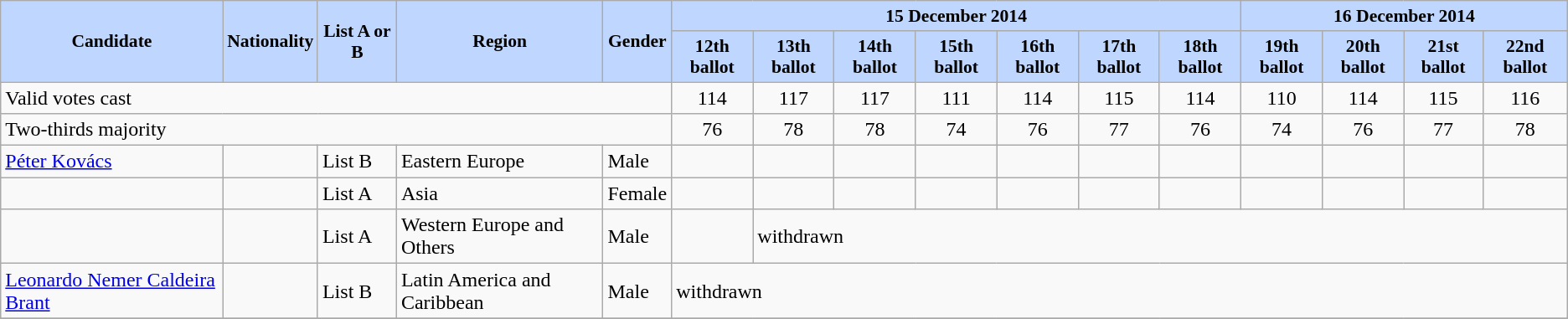<table class="wikitable">
<tr bgcolor=#BFD7FF align="center" style="font-size:90%;">
<td rowspan=2><strong>Candidate</strong></td>
<td rowspan=2><strong>Nationality</strong></td>
<td rowspan=2><strong>List A or B</strong></td>
<td rowspan=2><strong>Region</strong></td>
<td rowspan=2><strong>Gender</strong></td>
<td colspan=7><strong>15 December 2014</strong></td>
<td colspan=4><strong>16 December 2014</strong></td>
</tr>
<tr bgcolor=#BFD7FF align="center" style="font-size:90%;">
<td><strong>12th ballot</strong></td>
<td><strong>13th ballot</strong></td>
<td><strong>14th ballot</strong></td>
<td><strong>15th ballot</strong></td>
<td><strong>16th ballot</strong></td>
<td><strong>17th ballot</strong></td>
<td><strong>18th ballot</strong></td>
<td><strong>19th ballot</strong></td>
<td><strong>20th ballot</strong></td>
<td><strong>21st ballot</strong></td>
<td><strong>22nd ballot</strong></td>
</tr>
<tr>
<td colspan=5>Valid votes cast</td>
<td align="center">114</td>
<td align="center">117</td>
<td align="center">117</td>
<td align="center">111</td>
<td align="center">114</td>
<td align="center">115</td>
<td align="center">114</td>
<td align="center">110</td>
<td align="center">114</td>
<td align="center">115</td>
<td align="center">116</td>
</tr>
<tr>
<td colspan=5>Two-thirds majority</td>
<td align="center">76</td>
<td align="center">78</td>
<td align="center">78</td>
<td align="center">74</td>
<td align="center">76</td>
<td align="center">77</td>
<td align="center">76</td>
<td align="center">74</td>
<td align="center">76</td>
<td align="center">77</td>
<td align="center">78</td>
</tr>
<tr>
<td><a href='#'>Péter Kovács</a></td>
<td></td>
<td>List B</td>
<td>Eastern Europe</td>
<td>Male</td>
<td></td>
<td></td>
<td></td>
<td></td>
<td></td>
<td></td>
<td></td>
<td></td>
<td></td>
<td></td>
<td></td>
</tr>
<tr>
<td></td>
<td></td>
<td>List A</td>
<td>Asia</td>
<td>Female</td>
<td></td>
<td></td>
<td></td>
<td></td>
<td></td>
<td></td>
<td></td>
<td></td>
<td></td>
<td></td>
<td></td>
</tr>
<tr>
<td></td>
<td></td>
<td>List A</td>
<td>Western Europe and Others</td>
<td>Male</td>
<td></td>
<td colspan=10>withdrawn</td>
</tr>
<tr>
<td><a href='#'>Leonardo Nemer Caldeira Brant</a></td>
<td></td>
<td>List B</td>
<td>Latin America and Caribbean</td>
<td>Male</td>
<td colspan=11>withdrawn</td>
</tr>
<tr>
</tr>
</table>
